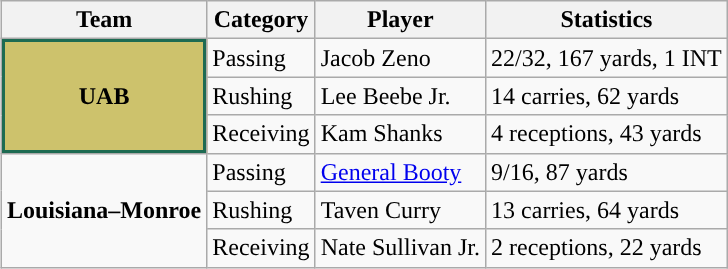<table class="wikitable" style="float: right;">
<tr>
<th>Team</th>
<th>Category</th>
<th>Player</th>
<th>Statistics</th>
</tr>
<tr>
<td rowspan=3 style="background-color:#CDC26C;color:#000000;box-shadow: inset 2px 2px 0 #1E6B52, inset -2px -2px 0 #1E6B52; text-align:center;"><strong>UAB</strong></td>
<td>Passing</td>
<td>Jacob Zeno</td>
<td>22/32, 167 yards, 1 INT</td>
</tr>
<tr>
<td>Rushing</td>
<td>Lee Beebe Jr.</td>
<td>14 carries, 62 yards</td>
</tr>
<tr>
<td>Receiving</td>
<td>Kam Shanks</td>
<td>4 receptions, 43 yards</td>
</tr>
<tr>
<td rowspan=3><strong>Louisiana–Monroe</strong></td>
<td>Passing</td>
<td><a href='#'>General Booty</a></td>
<td>9/16, 87 yards</td>
</tr>
<tr>
<td>Rushing</td>
<td>Taven Curry</td>
<td>13 carries, 64 yards</td>
</tr>
<tr>
<td>Receiving</td>
<td>Nate Sullivan Jr.</td>
<td>2 receptions, 22 yards</td>
</tr>
</table>
